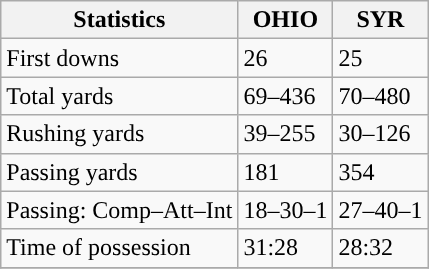<table class="wikitable" style="float: left;">
<tr>
<th>Statistics</th>
<th>OHIO</th>
<th>SYR</th>
</tr>
<tr>
<td>First downs</td>
<td>26</td>
<td>25</td>
</tr>
<tr>
<td>Total yards</td>
<td>69–436</td>
<td>70–480</td>
</tr>
<tr>
<td>Rushing yards</td>
<td>39–255</td>
<td>30–126</td>
</tr>
<tr>
<td>Passing yards</td>
<td>181</td>
<td>354</td>
</tr>
<tr>
<td>Passing: Comp–Att–Int</td>
<td>18–30–1</td>
<td>27–40–1</td>
</tr>
<tr>
<td>Time of possession</td>
<td>31:28</td>
<td>28:32</td>
</tr>
<tr>
</tr>
</table>
